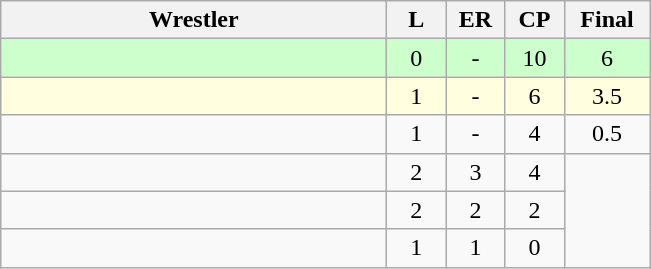<table class="wikitable" style="text-align: center;" |>
<tr>
<th width="250">Wrestler</th>
<th width="32">L</th>
<th width="32">ER</th>
<th width="32">CP</th>
<th width="50">Final</th>
</tr>
<tr bgcolor="ccffcc">
<td style="text-align:left;"></td>
<td>0</td>
<td>-</td>
<td>10</td>
<td>6</td>
</tr>
<tr bgcolor="lightyellow">
<td style="text-align:left;"></td>
<td>1</td>
<td>-</td>
<td>6</td>
<td>3.5</td>
</tr>
<tr>
<td style="text-align:left;"></td>
<td>1</td>
<td>-</td>
<td>4</td>
<td>0.5</td>
</tr>
<tr>
<td style="text-align:left;"></td>
<td>2</td>
<td>3</td>
<td>4</td>
</tr>
<tr>
<td style="text-align:left;"></td>
<td>2</td>
<td>2</td>
<td>2</td>
</tr>
<tr>
<td style="text-align:left;"></td>
<td>1</td>
<td>1</td>
<td>0</td>
</tr>
</table>
